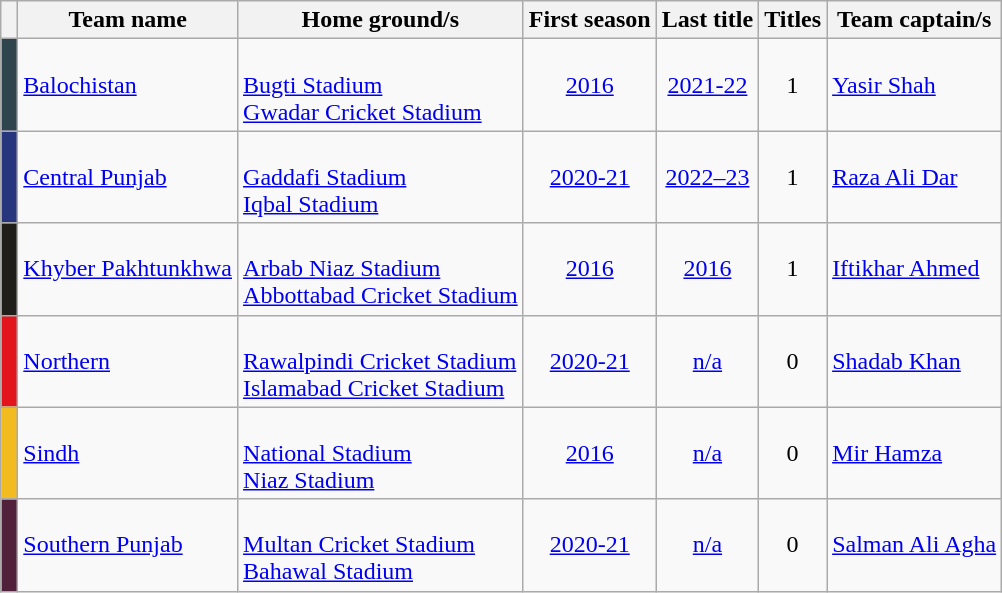<table class="wikitable sortable">
<tr>
<th></th>
<th>Team name<br></th>
<th>Home ground/s</th>
<th>First season</th>
<th>Last title</th>
<th>Titles</th>
<th>Team captain/s</th>
</tr>
<tr>
<td bgcolor="#2e454d"> </td>
<td><a href='#'>Balochistan</a><br><small> </small></td>
<td><br><a href='#'>Bugti Stadium</a><br>
<a href='#'>Gwadar Cricket Stadium</a><br></td>
<td align="center"><a href='#'>2016</a></td>
<td align=center><a href='#'>2021-22</a></td>
<td align=center>1</td>
<td><a href='#'>Yasir Shah</a></td>
</tr>
<tr>
<td bgcolor="#27357c"> </td>
<td><a href='#'>Central Punjab</a><br><small> </small></td>
<td><br><a href='#'>Gaddafi Stadium</a><br>
<a href='#'>Iqbal Stadium</a></td>
<td align="center"><a href='#'>2020-21</a></td>
<td align=center><a href='#'>2022–23</a></td>
<td align=center>1</td>
<td><a href='#'>Raza Ali Dar</a></td>
</tr>
<tr>
<td bgcolor="#1f1e19"> </td>
<td><a href='#'>Khyber Pakhtunkhwa</a><br><small> </small></td>
<td><br><a href='#'>Arbab Niaz Stadium</a><br>
<a href='#'>Abbottabad Cricket Stadium</a></td>
<td align=center><a href='#'>2016</a></td>
<td align=center><a href='#'>2016</a></td>
<td align=center>1</td>
<td><a href='#'>Iftikhar Ahmed</a></td>
</tr>
<tr>
<td bgcolor="#e2151c"> </td>
<td><a href='#'>Northern</a><br><small> </small></td>
<td><br><a href='#'>Rawalpindi Cricket Stadium</a><br>
<a href='#'>Islamabad Cricket Stadium</a></td>
<td align=center><a href='#'>2020-21</a></td>
<td align=center><a href='#'>n/a</a></td>
<td align=center>0</td>
<td><a href='#'>Shadab Khan</a></td>
</tr>
<tr>
<td bgcolor="#f2bb20"> </td>
<td><a href='#'>Sindh</a><br><small></small></td>
<td><br><a href='#'>National Stadium</a><br>
<a href='#'>Niaz Stadium</a></td>
<td align="center"><a href='#'>2016</a></td>
<td align=center><a href='#'>n/a</a></td>
<td align=center>0</td>
<td><a href='#'>Mir Hamza</a></td>
</tr>
<tr>
<td bgcolor="#51213b"> </td>
<td><a href='#'>Southern Punjab</a><br><small> </small></td>
<td><br><a href='#'>Multan Cricket Stadium</a><br>
<a href='#'>Bahawal Stadium</a></td>
<td align="center"><a href='#'>2020-21</a></td>
<td align=center><a href='#'>n/a</a></td>
<td align=center>0</td>
<td><a href='#'>Salman Ali Agha</a></td>
</tr>
</table>
